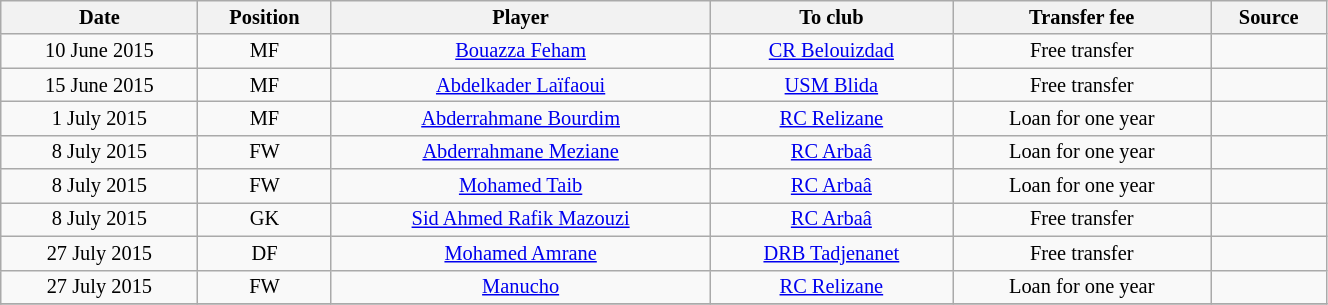<table class="wikitable sortable" style="width:70%; text-align:center; font-size:85%; text-align:centre;">
<tr>
<th>Date</th>
<th>Position</th>
<th>Player</th>
<th>To club</th>
<th>Transfer fee</th>
<th>Source</th>
</tr>
<tr>
<td>10 June 2015</td>
<td>MF</td>
<td> <a href='#'>Bouazza Feham</a></td>
<td><a href='#'>CR Belouizdad</a></td>
<td>Free transfer</td>
<td></td>
</tr>
<tr>
<td>15 June 2015</td>
<td>MF</td>
<td> <a href='#'>Abdelkader Laïfaoui</a></td>
<td><a href='#'>USM Blida</a></td>
<td>Free transfer</td>
<td></td>
</tr>
<tr>
<td>1 July 2015</td>
<td>MF</td>
<td> <a href='#'>Abderrahmane Bourdim</a></td>
<td><a href='#'>RC Relizane</a></td>
<td>Loan for one year</td>
<td></td>
</tr>
<tr>
<td>8 July 2015</td>
<td>FW</td>
<td> <a href='#'>Abderrahmane Meziane</a></td>
<td><a href='#'>RC Arbaâ</a></td>
<td>Loan for one year</td>
<td></td>
</tr>
<tr>
<td>8 July 2015</td>
<td>FW</td>
<td> <a href='#'>Mohamed Taib</a></td>
<td><a href='#'>RC Arbaâ</a></td>
<td>Loan for one year</td>
<td></td>
</tr>
<tr>
<td>8 July 2015</td>
<td>GK</td>
<td> <a href='#'>Sid Ahmed Rafik Mazouzi</a></td>
<td><a href='#'>RC Arbaâ</a></td>
<td>Free transfer</td>
<td></td>
</tr>
<tr>
<td>27 July 2015</td>
<td>DF</td>
<td> <a href='#'>Mohamed Amrane</a></td>
<td><a href='#'>DRB Tadjenanet</a></td>
<td>Free transfer</td>
<td></td>
</tr>
<tr>
<td>27 July 2015</td>
<td>FW</td>
<td> <a href='#'>Manucho</a></td>
<td><a href='#'>RC Relizane</a></td>
<td>Loan for one year</td>
<td></td>
</tr>
<tr>
</tr>
</table>
